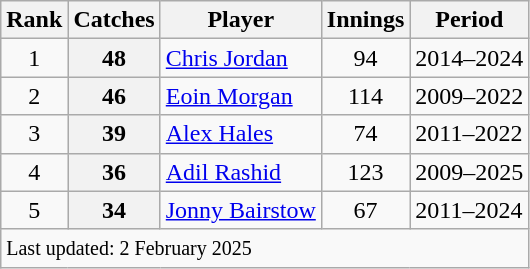<table class="wikitable plainrowheaders">
<tr>
<th scope=col>Rank</th>
<th scope=col>Catches</th>
<th scope=col>Player</th>
<th scope=col>Innings</th>
<th scope=col>Period</th>
</tr>
<tr>
<td align=center>1</td>
<th scope=row style=text-align:center;>48</th>
<td><a href='#'>Chris Jordan</a></td>
<td align=center>94</td>
<td>2014–2024</td>
</tr>
<tr>
<td align=center>2</td>
<th scope=row style=text-align:center;>46</th>
<td><a href='#'>Eoin Morgan</a></td>
<td align=center>114</td>
<td>2009–2022</td>
</tr>
<tr>
<td align=center>3</td>
<th scope=row style=text-align:center;>39</th>
<td><a href='#'>Alex Hales</a></td>
<td align=center>74</td>
<td>2011–2022</td>
</tr>
<tr>
<td align=center>4</td>
<th scope=row style=text-align:center;>36</th>
<td><a href='#'>Adil Rashid</a></td>
<td align=center>123</td>
<td>2009–2025</td>
</tr>
<tr>
<td align=center>5</td>
<th scope=row style=text-align:center;>34</th>
<td><a href='#'>Jonny Bairstow</a></td>
<td align=center>67</td>
<td>2011–2024</td>
</tr>
<tr>
<td colspan=5><small>Last updated: 2 February 2025</small></td>
</tr>
</table>
